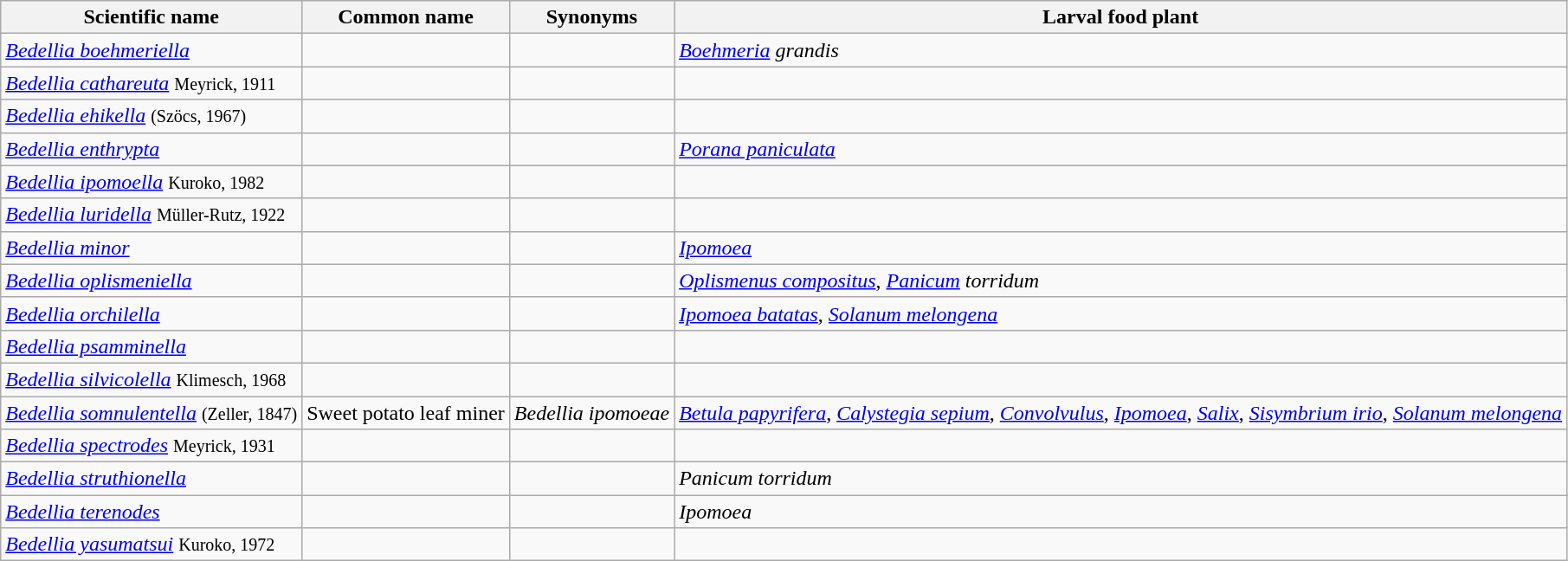<table class="wikitable">
<tr>
<th>Scientific name</th>
<th>Common name</th>
<th>Synonyms</th>
<th>Larval food plant</th>
</tr>
<tr>
<td><em><a href='#'>Bedellia boehmeriella</a></em></td>
<td></td>
<td></td>
<td><em><a href='#'>Boehmeria</a> grandis</em></td>
</tr>
<tr>
<td><em><a href='#'>Bedellia cathareuta</a></em> <small>Meyrick, 1911</small></td>
<td></td>
<td></td>
<td></td>
</tr>
<tr>
<td><em><a href='#'>Bedellia ehikella</a></em> <small>(Szöcs, 1967)</small></td>
<td></td>
<td></td>
<td></td>
</tr>
<tr>
<td><em><a href='#'>Bedellia enthrypta</a></em></td>
<td></td>
<td></td>
<td><em><a href='#'>Porana paniculata</a></em></td>
</tr>
<tr>
<td><em><a href='#'>Bedellia ipomoella</a></em> <small>Kuroko, 1982</small></td>
<td></td>
<td></td>
<td></td>
</tr>
<tr>
<td><em><a href='#'>Bedellia luridella</a></em> <small>Müller-Rutz, 1922</small></td>
<td></td>
<td></td>
<td></td>
</tr>
<tr>
<td><em><a href='#'>Bedellia minor</a></em></td>
<td></td>
<td></td>
<td><em><a href='#'>Ipomoea</a></em></td>
</tr>
<tr>
<td><em><a href='#'>Bedellia oplismeniella</a></em></td>
<td></td>
<td></td>
<td><em><a href='#'>Oplismenus compositus</a></em>, <em><a href='#'>Panicum</a> torridum</em></td>
</tr>
<tr>
<td><em><a href='#'>Bedellia orchilella</a></em></td>
<td></td>
<td></td>
<td><em><a href='#'>Ipomoea batatas</a></em>, <em><a href='#'>Solanum melongena</a></em></td>
</tr>
<tr>
<td><em><a href='#'>Bedellia psamminella</a></em></td>
<td></td>
<td></td>
<td></td>
</tr>
<tr>
<td><em><a href='#'>Bedellia silvicolella</a></em> <small>Klimesch, 1968</small></td>
<td></td>
<td></td>
<td></td>
</tr>
<tr>
<td><em><a href='#'>Bedellia somnulentella</a></em> <small>(Zeller, 1847)</small></td>
<td>Sweet potato leaf miner</td>
<td><em>Bedellia ipomoeae</em></td>
<td><em><a href='#'>Betula papyrifera</a></em>, <em><a href='#'>Calystegia sepium</a></em>, <em><a href='#'>Convolvulus</a></em>, <em><a href='#'>Ipomoea</a></em>, <em><a href='#'>Salix</a></em>, <em><a href='#'>Sisymbrium irio</a></em>, <em><a href='#'>Solanum melongena</a></em></td>
</tr>
<tr>
<td><em><a href='#'>Bedellia spectrodes</a></em> <small>Meyrick, 1931</small></td>
<td></td>
<td></td>
<td></td>
</tr>
<tr>
<td><em><a href='#'>Bedellia struthionella</a></em></td>
<td></td>
<td></td>
<td><em>Panicum torridum</em></td>
</tr>
<tr>
<td><em><a href='#'>Bedellia terenodes</a></em></td>
<td></td>
<td></td>
<td><em>Ipomoea</em></td>
</tr>
<tr>
<td><em><a href='#'>Bedellia yasumatsui</a></em> <small>Kuroko, 1972</small></td>
<td></td>
<td></td>
<td></td>
</tr>
</table>
